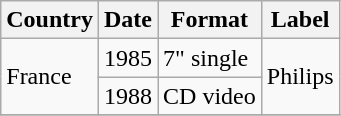<table class=wikitable>
<tr>
<th>Country</th>
<th>Date</th>
<th>Format</th>
<th>Label</th>
</tr>
<tr>
<td rowspan="2">France</td>
<td>1985</td>
<td>7" single</td>
<td rowspan="2">Philips</td>
</tr>
<tr>
<td>1988</td>
<td>CD video</td>
</tr>
<tr>
</tr>
</table>
